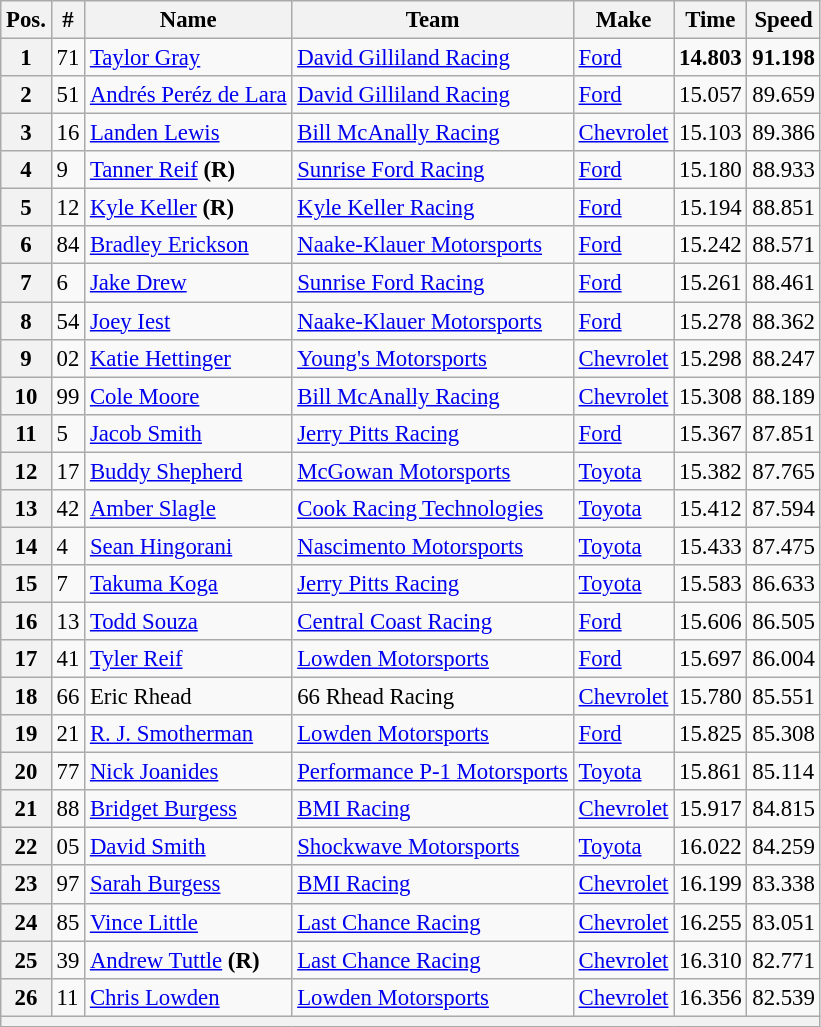<table class="wikitable" style="font-size:95%">
<tr>
<th>Pos.</th>
<th>#</th>
<th>Name</th>
<th>Team</th>
<th>Make</th>
<th>Time</th>
<th>Speed</th>
</tr>
<tr>
<th>1</th>
<td>71</td>
<td><a href='#'>Taylor Gray</a></td>
<td><a href='#'>David Gilliland Racing</a></td>
<td><a href='#'>Ford</a></td>
<td><strong>14.803</strong></td>
<td><strong>91.198</strong></td>
</tr>
<tr>
<th>2</th>
<td>51</td>
<td><a href='#'>Andrés Peréz de Lara</a></td>
<td><a href='#'>David Gilliland Racing</a></td>
<td><a href='#'>Ford</a></td>
<td>15.057</td>
<td>89.659</td>
</tr>
<tr>
<th>3</th>
<td>16</td>
<td><a href='#'>Landen Lewis</a></td>
<td><a href='#'>Bill McAnally Racing</a></td>
<td><a href='#'>Chevrolet</a></td>
<td>15.103</td>
<td>89.386</td>
</tr>
<tr>
<th>4</th>
<td>9</td>
<td><a href='#'>Tanner Reif</a> <strong>(R)</strong></td>
<td><a href='#'>Sunrise Ford Racing</a></td>
<td><a href='#'>Ford</a></td>
<td>15.180</td>
<td>88.933</td>
</tr>
<tr>
<th>5</th>
<td>12</td>
<td><a href='#'>Kyle Keller</a> <strong>(R)</strong></td>
<td><a href='#'>Kyle Keller Racing</a></td>
<td><a href='#'>Ford</a></td>
<td>15.194</td>
<td>88.851</td>
</tr>
<tr>
<th>6</th>
<td>84</td>
<td><a href='#'>Bradley Erickson</a></td>
<td><a href='#'>Naake-Klauer Motorsports</a></td>
<td><a href='#'>Ford</a></td>
<td>15.242</td>
<td>88.571</td>
</tr>
<tr>
<th>7</th>
<td>6</td>
<td><a href='#'>Jake Drew</a></td>
<td><a href='#'>Sunrise Ford Racing</a></td>
<td><a href='#'>Ford</a></td>
<td>15.261</td>
<td>88.461</td>
</tr>
<tr>
<th>8</th>
<td>54</td>
<td><a href='#'>Joey Iest</a></td>
<td><a href='#'>Naake-Klauer Motorsports</a></td>
<td><a href='#'>Ford</a></td>
<td>15.278</td>
<td>88.362</td>
</tr>
<tr>
<th>9</th>
<td>02</td>
<td><a href='#'>Katie Hettinger</a></td>
<td><a href='#'>Young's Motorsports</a></td>
<td><a href='#'>Chevrolet</a></td>
<td>15.298</td>
<td>88.247</td>
</tr>
<tr>
<th>10</th>
<td>99</td>
<td><a href='#'>Cole Moore</a></td>
<td><a href='#'>Bill McAnally Racing</a></td>
<td><a href='#'>Chevrolet</a></td>
<td>15.308</td>
<td>88.189</td>
</tr>
<tr>
<th>11</th>
<td>5</td>
<td><a href='#'>Jacob Smith</a></td>
<td><a href='#'>Jerry Pitts Racing</a></td>
<td><a href='#'>Ford</a></td>
<td>15.367</td>
<td>87.851</td>
</tr>
<tr>
<th>12</th>
<td>17</td>
<td><a href='#'>Buddy Shepherd</a></td>
<td><a href='#'>McGowan Motorsports</a></td>
<td><a href='#'>Toyota</a></td>
<td>15.382</td>
<td>87.765</td>
</tr>
<tr>
<th>13</th>
<td>42</td>
<td><a href='#'>Amber Slagle</a></td>
<td><a href='#'>Cook Racing Technologies</a></td>
<td><a href='#'>Toyota</a></td>
<td>15.412</td>
<td>87.594</td>
</tr>
<tr>
<th>14</th>
<td>4</td>
<td><a href='#'>Sean Hingorani</a></td>
<td><a href='#'>Nascimento Motorsports</a></td>
<td><a href='#'>Toyota</a></td>
<td>15.433</td>
<td>87.475</td>
</tr>
<tr>
<th>15</th>
<td>7</td>
<td><a href='#'>Takuma Koga</a></td>
<td><a href='#'>Jerry Pitts Racing</a></td>
<td><a href='#'>Toyota</a></td>
<td>15.583</td>
<td>86.633</td>
</tr>
<tr>
<th>16</th>
<td>13</td>
<td><a href='#'>Todd Souza</a></td>
<td><a href='#'>Central Coast Racing</a></td>
<td><a href='#'>Ford</a></td>
<td>15.606</td>
<td>86.505</td>
</tr>
<tr>
<th>17</th>
<td>41</td>
<td><a href='#'>Tyler Reif</a></td>
<td><a href='#'>Lowden Motorsports</a></td>
<td><a href='#'>Ford</a></td>
<td>15.697</td>
<td>86.004</td>
</tr>
<tr>
<th>18</th>
<td>66</td>
<td>Eric Rhead</td>
<td>66 Rhead Racing</td>
<td><a href='#'>Chevrolet</a></td>
<td>15.780</td>
<td>85.551</td>
</tr>
<tr>
<th>19</th>
<td>21</td>
<td><a href='#'>R. J. Smotherman</a></td>
<td><a href='#'>Lowden Motorsports</a></td>
<td><a href='#'>Ford</a></td>
<td>15.825</td>
<td>85.308</td>
</tr>
<tr>
<th>20</th>
<td>77</td>
<td><a href='#'>Nick Joanides</a></td>
<td><a href='#'>Performance P-1 Motorsports</a></td>
<td><a href='#'>Toyota</a></td>
<td>15.861</td>
<td>85.114</td>
</tr>
<tr>
<th>21</th>
<td>88</td>
<td><a href='#'>Bridget Burgess</a></td>
<td><a href='#'>BMI Racing</a></td>
<td><a href='#'>Chevrolet</a></td>
<td>15.917</td>
<td>84.815</td>
</tr>
<tr>
<th>22</th>
<td>05</td>
<td><a href='#'>David Smith</a></td>
<td><a href='#'>Shockwave Motorsports</a></td>
<td><a href='#'>Toyota</a></td>
<td>16.022</td>
<td>84.259</td>
</tr>
<tr>
<th>23</th>
<td>97</td>
<td><a href='#'>Sarah Burgess</a></td>
<td><a href='#'>BMI Racing</a></td>
<td><a href='#'>Chevrolet</a></td>
<td>16.199</td>
<td>83.338</td>
</tr>
<tr>
<th>24</th>
<td>85</td>
<td><a href='#'>Vince Little</a></td>
<td><a href='#'>Last Chance Racing</a></td>
<td><a href='#'>Chevrolet</a></td>
<td>16.255</td>
<td>83.051</td>
</tr>
<tr>
<th>25</th>
<td>39</td>
<td><a href='#'>Andrew Tuttle</a> <strong>(R)</strong></td>
<td><a href='#'>Last Chance Racing</a></td>
<td><a href='#'>Chevrolet</a></td>
<td>16.310</td>
<td>82.771</td>
</tr>
<tr>
<th>26</th>
<td>11</td>
<td><a href='#'>Chris Lowden</a></td>
<td><a href='#'>Lowden Motorsports</a></td>
<td><a href='#'>Chevrolet</a></td>
<td>16.356</td>
<td>82.539</td>
</tr>
<tr>
<th colspan="7"></th>
</tr>
</table>
